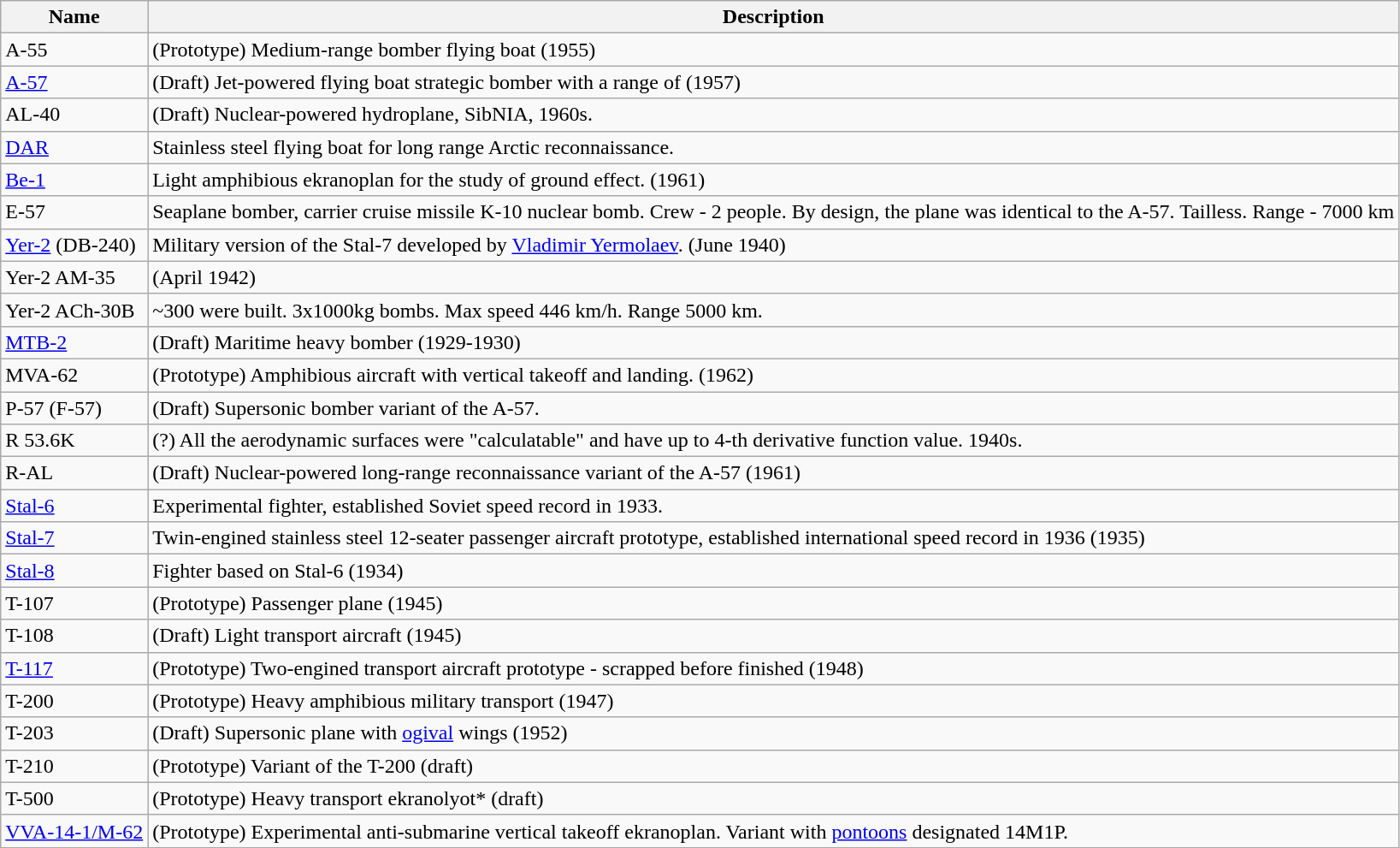<table class="wikitable">
<tr>
<th>Name</th>
<th>Description</th>
</tr>
<tr>
<td>A-55</td>
<td>(Prototype) Medium-range bomber flying boat (1955)</td>
</tr>
<tr>
<td><a href='#'>A-57</a></td>
<td>(Draft) Jet-powered flying boat strategic bomber with a range of  (1957)</td>
</tr>
<tr>
<td>AL-40</td>
<td>(Draft) Nuclear-powered hydroplane, SibNIA, 1960s.</td>
</tr>
<tr>
<td><a href='#'>DAR</a></td>
<td>Stainless steel flying boat for long range Arctic reconnaissance.</td>
</tr>
<tr>
<td><a href='#'>Be-1</a></td>
<td>Light amphibious ekranoplan for the study of ground effect. (1961)</td>
</tr>
<tr>
<td>E-57</td>
<td>Seaplane bomber, carrier cruise missile K-10 nuclear bomb. Crew - 2 people. By design, the plane was identical to the A-57. Tailless. Range - 7000 km</td>
</tr>
<tr>
<td><a href='#'>Yer-2</a> (DB-240)</td>
<td>Military version of the Stal-7 developed by <a href='#'>Vladimir Yermolaev</a>. (June 1940)</td>
</tr>
<tr>
<td>Yer-2 AM-35</td>
<td>(April 1942)</td>
</tr>
<tr>
<td>Yer-2 ACh-30B</td>
<td>~300 were built. 3x1000kg bombs. Max speed 446 km/h. Range 5000 km.</td>
</tr>
<tr>
<td><a href='#'>MTB-2</a></td>
<td>(Draft) Maritime heavy bomber (1929-1930)</td>
</tr>
<tr>
<td>MVA-62</td>
<td>(Prototype) Amphibious aircraft with vertical takeoff and landing. (1962)</td>
</tr>
<tr>
<td>P-57 (F-57)</td>
<td>(Draft) Supersonic bomber variant of the A-57.</td>
</tr>
<tr>
<td>R 53.6K</td>
<td>(?) All the aerodynamic surfaces were "calculatable" and have up to 4-th derivative function value. 1940s.</td>
</tr>
<tr>
<td>R-AL</td>
<td>(Draft) Nuclear-powered long-range reconnaissance variant of the A-57 (1961)</td>
</tr>
<tr>
<td><a href='#'>Stal-6</a></td>
<td>Experimental fighter, established Soviet speed record in 1933.</td>
</tr>
<tr>
<td><a href='#'>Stal-7</a></td>
<td>Twin-engined stainless steel 12-seater passenger aircraft prototype, established international speed record in 1936 (1935)</td>
</tr>
<tr>
<td><a href='#'>Stal-8</a></td>
<td>Fighter based on Stal-6 (1934)</td>
</tr>
<tr>
<td>T-107</td>
<td>(Prototype) Passenger plane (1945)</td>
</tr>
<tr>
<td>T-108</td>
<td>(Draft) Light transport aircraft (1945)</td>
</tr>
<tr>
<td><a href='#'>T-117</a></td>
<td>(Prototype) Two-engined transport aircraft prototype - scrapped before finished (1948)</td>
</tr>
<tr>
<td>T-200</td>
<td>(Prototype) Heavy amphibious military transport (1947)</td>
</tr>
<tr>
<td>T-203</td>
<td>(Draft) Supersonic plane with <a href='#'>ogival</a> wings (1952)</td>
</tr>
<tr>
<td>T-210</td>
<td>(Prototype) Variant of the T-200 (draft)</td>
</tr>
<tr>
<td>T-500</td>
<td>(Prototype) Heavy transport ekranolyot* (draft)</td>
</tr>
<tr>
<td><a href='#'>VVA-14-1/M-62</a></td>
<td>(Prototype) Experimental anti-submarine vertical takeoff ekranoplan. Variant with <a href='#'>pontoons</a> designated 14M1P.</td>
</tr>
</table>
